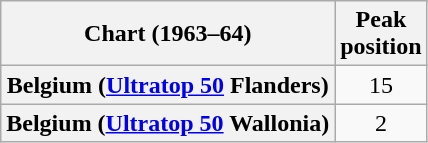<table class="wikitable plainrowheaders" style="text-align:center">
<tr>
<th scope="col">Chart (1963–64)</th>
<th scope="col">Peak<br>position</th>
</tr>
<tr>
<th scope="row">Belgium (<a href='#'>Ultratop 50</a> Flanders)</th>
<td>15</td>
</tr>
<tr>
<th scope="row">Belgium (<a href='#'>Ultratop 50</a> Wallonia)</th>
<td>2</td>
</tr>
</table>
